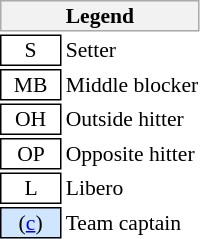<table class="toccolours floatright" style="font-size: 90%; white-space: nowrap; valign: middle;">
<tr>
<th colspan="2" style="background-color: #F2F2F2; border: 1px solid #AAAAAA;">Legend</th>
</tr>
<tr>
<td style="border: 1px solid black;" align=center>  S  </td>
<td>Setter</td>
</tr>
<tr>
<td style="border: 1px solid black;" align=center>  MB  </td>
<td>Middle blocker</td>
</tr>
<tr>
<td style="border: 1px solid black;" align=center>  OH  </td>
<td>Outside hitter</td>
</tr>
<tr>
<td style="border: 1px solid black;" align=center>  OP  </td>
<td>Opposite hitter</td>
</tr>
<tr>
<td style="border: 1px solid black;" align=center>  L  </td>
<td>Libero</td>
</tr>
<tr>
<td style="background: #D0E6FF; border: 1px solid black" align=center> (<a href='#'>c</a>) </td>
<td>Team captain</td>
</tr>
<tr>
</tr>
</table>
